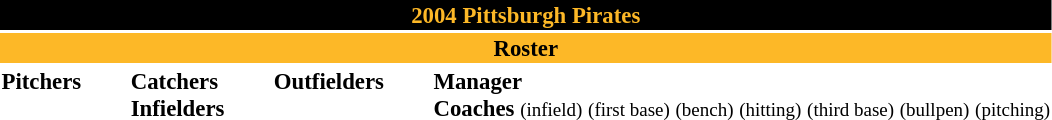<table class="toccolours" style="font-size: 95%;">
<tr>
<th colspan="10" style="background-color: black; color: #FDB827; text-align: center;">2004 Pittsburgh Pirates</th>
</tr>
<tr>
<td colspan="10" style="background-color: #FDB827; color: black; text-align: center;"><strong>Roster</strong></td>
</tr>
<tr>
<td valign="top"><strong>Pitchers</strong><br>



















</td>
<td width="25px"></td>
<td valign="top"><strong>Catchers</strong><br>


<strong>Infielders</strong>









</td>
<td width="25px"></td>
<td valign="top"><strong>Outfielders</strong><br>







</td>
<td width="25px"></td>
<td valign="top"><strong>Manager</strong><br>
<strong>Coaches</strong>
 <small>(infield)</small>
 <small>(first base)</small>
 <small>(bench)</small>
 <small>(hitting)</small>
 <small>(third base)</small>
 <small>(bullpen)</small>
 <small>(pitching)</small></td>
</tr>
</table>
